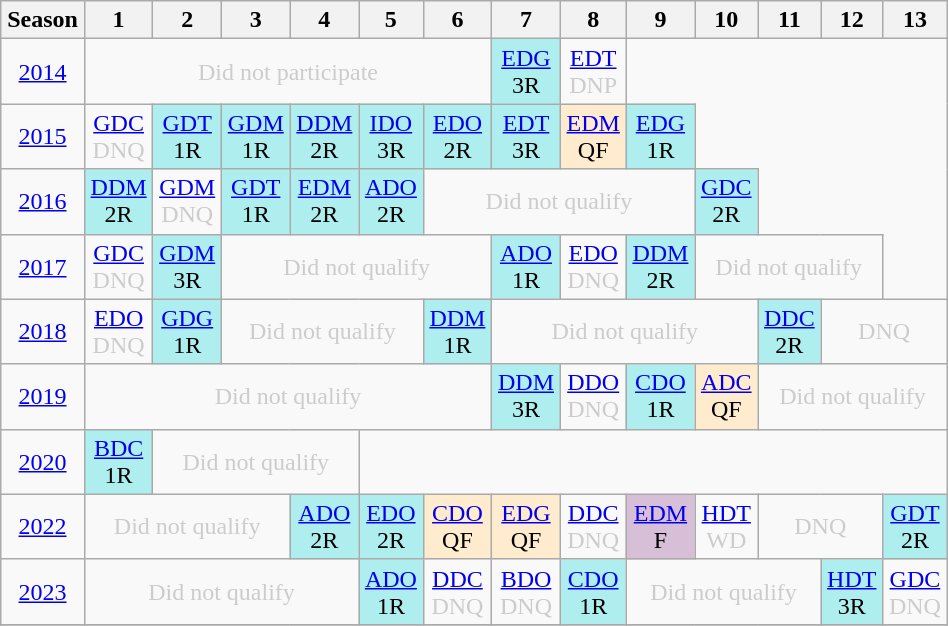<table class="wikitable" style="width:50%; margin:0">
<tr>
<th>Season</th>
<th>1</th>
<th>2</th>
<th>3</th>
<th>4</th>
<th>5</th>
<th>6</th>
<th>7</th>
<th>8</th>
<th>9</th>
<th>10</th>
<th>11</th>
<th>12</th>
<th>13</th>
</tr>
<tr>
<td style="text-align:center;"background:#efefef;"><a href='#'>2014</a></td>
<td colspan="6" style="text-align:center; color:#ccc;">Did not participate</td>
<td style="text-align:center; background:#afeeee;"><a href='#'>EDG</a><br>3R</td>
<td style="text-align:center; color:#ccc;"><a href='#'>EDT</a><br>DNP</td>
</tr>
<tr>
<td style="text-align:center;"background:#efefef;"><a href='#'>2015</a></td>
<td style="text-align:center; color:#ccc;"><a href='#'>GDC</a><br>DNQ</td>
<td style="text-align:center; background:#afeeee;"><a href='#'>GDT</a><br>1R</td>
<td style="text-align:center; background:#afeeee;"><a href='#'>GDM</a><br>1R</td>
<td style="text-align:center; background:#afeeee;"><a href='#'>DDM</a><br>2R</td>
<td style="text-align:center; background:#afeeee;"><a href='#'>IDO</a><br>3R</td>
<td style="text-align:center; background:#afeeee;"><a href='#'>EDO</a><br>2R</td>
<td style="text-align:center; background:#afeeee;"><a href='#'>EDT</a><br>3R</td>
<td style="text-align:center; background:#ffebcd;"><a href='#'>EDM</a><br>QF</td>
<td style="text-align:center; background:#afeeee;"><a href='#'>EDG</a><br>1R</td>
</tr>
<tr>
<td style="text-align:center;"background:#efefef;"><a href='#'>2016</a></td>
<td style="text-align:center; background:#afeeee;"><a href='#'>DDM</a><br>2R</td>
<td style="text-align:center; color:#ccc;"><a href='#'>GDM</a><br>DNQ</td>
<td style="text-align:center; background:#afeeee;"><a href='#'>GDT</a><br>1R</td>
<td style="text-align:center; background:#afeeee;"><a href='#'>EDM</a><br>2R</td>
<td style="text-align:center; background:#afeeee;"><a href='#'>ADO</a><br>2R</td>
<td colspan="4" style="text-align:center; color:#ccc;">Did not qualify</td>
<td style="text-align:center; background:#afeeee;"><a href='#'>GDC</a><br>2R</td>
</tr>
<tr>
<td style="text-align:center;"background:#efefef;"><a href='#'>2017</a></td>
<td style="text-align:center; color:#ccc;"><a href='#'>GDC</a><br>DNQ</td>
<td style="text-align:center; background:#afeeee;"><a href='#'>GDM</a><br>3R</td>
<td colspan="4" style="text-align:center; color:#ccc;">Did not qualify</td>
<td style="text-align:center; background:#afeeee;"><a href='#'>ADO</a><br>1R</td>
<td style="text-align:center; color:#ccc;"><a href='#'>EDO</a><br>DNQ</td>
<td style="text-align:center; background:#afeeee;"><a href='#'>DDM</a><br>2R</td>
<td colspan="3" style="text-align:center; color:#ccc;">Did not qualify</td>
</tr>
<tr>
<td style="text-align:center;"background:#efefef;"><a href='#'>2018</a></td>
<td style="text-align:center; color:#ccc;"><a href='#'>EDO</a><br>DNQ</td>
<td style="text-align:center; background:#afeeee;"><a href='#'>GDG</a><br>1R</td>
<td colspan="3" style="text-align:center; color:#ccc;">Did not qualify</td>
<td style="text-align:center; background:#afeeee;"><a href='#'>DDM</a><br>1R</td>
<td colspan="4" style="text-align:center; color:#ccc;">Did not qualify</td>
<td style="text-align:center; background:#afeeee;"><a href='#'>DDC</a><br>2R</td>
<td colspan="2" style="text-align:center; color:#ccc;">DNQ</td>
</tr>
<tr>
<td style="text-align:center;"background:#efefef;"><a href='#'>2019</a></td>
<td colspan="6" style="text-align:center; color:#ccc;">Did not qualify</td>
<td style="text-align:center; background:#afeeee;"><a href='#'>DDM</a><br>3R</td>
<td style="text-align:center; color:#ccc;"><a href='#'>DDO</a><br>DNQ</td>
<td style="text-align:center; background:#afeeee;"><a href='#'>CDO</a><br>1R</td>
<td style="text-align:center; background:#ffebcd;"><a href='#'>ADC</a><br>QF</td>
<td colspan="3" style="text-align:center; color:#ccc;">Did not qualify</td>
</tr>
<tr>
<td style="text-align:center;"background:#efefef;"><a href='#'>2020</a></td>
<td style="text-align:center; background:#afeeee;"><a href='#'>BDC</a><br>1R</td>
<td colspan="3" style="text-align:center; color:#ccc;">Did not qualify</td>
</tr>
<tr>
<td style="text-align:center;"background:#efefef;"><a href='#'>2022</a></td>
<td colspan="3" style="text-align:center; color:#ccc;">Did not qualify</td>
<td style="text-align:center; background:#afeeee;"><a href='#'>ADO</a><br>2R</td>
<td style="text-align:center; background:#afeeee;"><a href='#'>EDO</a><br>2R</td>
<td style="text-align:center; background:#ffebcd;"><a href='#'>CDO</a><br>QF</td>
<td style="text-align:center; background:#ffebcd;"><a href='#'>EDG</a><br>QF</td>
<td style="text-align:center; color:#ccc;"><a href='#'>DDC</a><br>DNQ</td>
<td style="text-align:center; background:thistle;"><a href='#'>EDM</a><br>F</td>
<td style="text-align:center; color:#ccc;"><a href='#'>HDT</a><br>WD</td>
<td colspan="2" style="text-align:center; color:#ccc;">DNQ</td>
<td style="text-align:center; background:#afeeee;"><a href='#'>GDT</a><br>2R</td>
</tr>
<tr>
<td style="text-align:center;"background:#efefef;"><a href='#'>2023</a></td>
<td colspan="4" style="text-align:center; color:#ccc;">Did not qualify</td>
<td style="text-align:center; background:#afeeee;"><a href='#'>ADO</a><br>1R</td>
<td style="text-align:center; color:#ccc;"><a href='#'>DDC</a><br>DNQ</td>
<td style="text-align:center; color:#ccc;"><a href='#'>BDO</a><br>DNQ</td>
<td style="text-align:center; background:#afeeee;"><a href='#'>CDO</a><br>1R</td>
<td colspan="3" style="text-align:center; color:#ccc;">Did not qualify</td>
<td style="text-align:center; background:#afeeee;"><a href='#'>HDT</a><br>3R</td>
<td style="text-align:center; color:#ccc;"><a href='#'>GDC</a><br>DNQ</td>
</tr>
<tr>
</tr>
</table>
